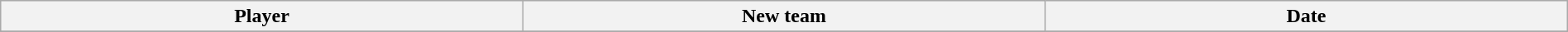<table class="wikitable" style="width:100%;">
<tr style="text-align:center; background:#ddd;">
<th style="width:33%;">Player</th>
<th style="width:33%;">New team</th>
<th style="width:33%;">Date</th>
</tr>
<tr>
</tr>
</table>
